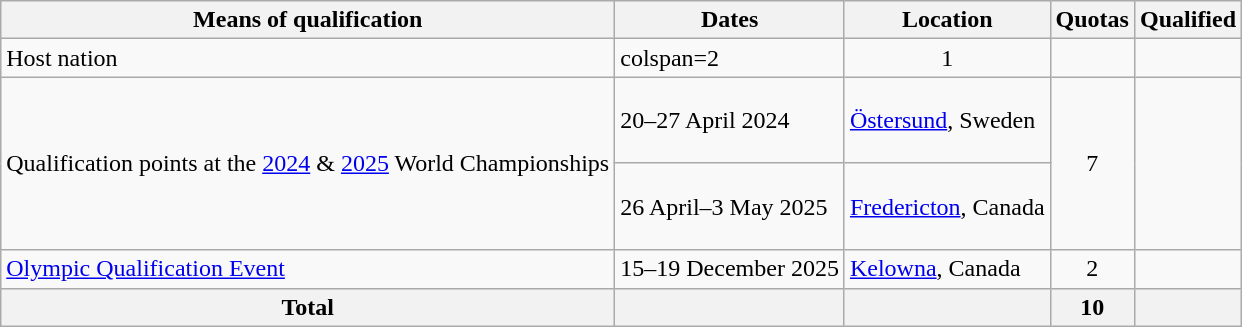<table class="wikitable">
<tr>
<th>Means of qualification</th>
<th>Dates</th>
<th>Location</th>
<th>Quotas</th>
<th>Qualified</th>
</tr>
<tr>
<td>Host nation</td>
<td>colspan=2 </td>
<td align=center>1</td>
<td></td>
</tr>
<tr>
<td rowspan=2>Qualification points at the <a href='#'>2024</a> & <a href='#'>2025</a> World Championships</td>
<td>20–27 April 2024</td>
<td> <a href='#'>Östersund</a>, Sweden</td>
<td align=center rowspan=2>7</td>
<td rowspan=2><br><br><br><br><br><br></td>
</tr>
<tr>
<td>26 April–3 May 2025</td>
<td> <a href='#'>Fredericton</a>, Canada</td>
</tr>
<tr>
<td><a href='#'>Olympic Qualification Event</a></td>
<td>15–19 December 2025</td>
<td> <a href='#'>Kelowna</a>, Canada</td>
<td align=center>2</td>
<td></td>
</tr>
<tr>
<th>Total</th>
<th></th>
<th></th>
<th>10</th>
<th></th>
</tr>
</table>
